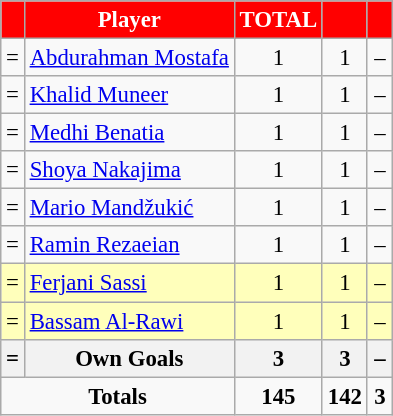<table border="0" class="wikitable" style="text-align:center;font-size:95%">
<tr>
<th scope=col style="color:#FFFFFF; background:#FF0000;"></th>
<th scope=col style="color:#FFFFFF; background:#FF0000;">Player</th>
<th scope=col style="color:#FFFFFF; background:#FF0000;">TOTAL</th>
<th scope=col style="color:#FFFFFF; background:#FF0000;" width=10><a href='#'></a></th>
<th scope=col style="color:#FFFFFF; background:#FF0000;" width=10><a href='#'></a></th>
</tr>
<tr>
<td align=left>=</td>
<td align=left> <a href='#'>Abdurahman Mostafa</a></td>
<td align=center>1</td>
<td>1</td>
<td>–</td>
</tr>
<tr>
<td align=left>=</td>
<td align=left> <a href='#'>Khalid Muneer</a></td>
<td align=center>1</td>
<td>1</td>
<td>–</td>
</tr>
<tr>
<td align=left>=</td>
<td align=left> <a href='#'>Medhi Benatia</a></td>
<td align=center>1</td>
<td>1</td>
<td>–</td>
</tr>
<tr>
<td align=left>=</td>
<td align=left> <a href='#'>Shoya Nakajima</a></td>
<td align=center>1</td>
<td>1</td>
<td>–</td>
</tr>
<tr>
<td align=left>=</td>
<td align=left> <a href='#'>Mario Mandžukić</a></td>
<td align=center>1</td>
<td>1</td>
<td>–</td>
</tr>
<tr>
<td align=left>=</td>
<td align=left> <a href='#'>Ramin Rezaeian</a></td>
<td align=center>1</td>
<td>1</td>
<td>–</td>
</tr>
<tr style="background:#ffb">
<td align=left>=</td>
<td align=left> <a href='#'>Ferjani Sassi</a></td>
<td align=center>1</td>
<td>1</td>
<td>–</td>
</tr>
<tr style="background:#ffb">
<td align=left>=</td>
<td align=left> <a href='#'>Bassam Al-Rawi</a></td>
<td align=center>1</td>
<td>1</td>
<td>–</td>
</tr>
<tr>
<th align=left>=</th>
<th align=left>Own Goals</th>
<th align=center>3</th>
<th>3</th>
<th>–</th>
</tr>
<tr class="sortbottom">
<td colspan="2"><strong>Totals</strong></td>
<td align=center><strong>145</strong></td>
<td><strong>142</strong></td>
<td><strong>3</strong></td>
</tr>
</table>
